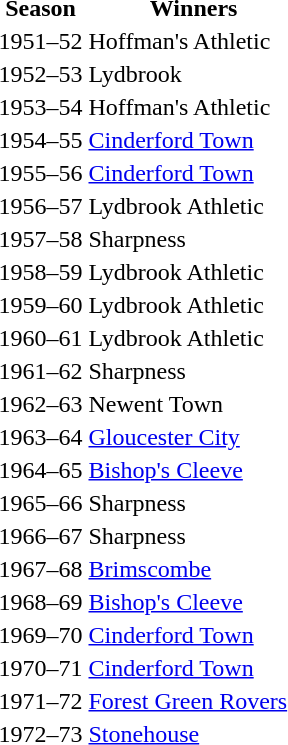<table>
<tr>
<th>Season</th>
<th>  Winners</th>
</tr>
<tr>
<td>1951–52</td>
<td>Hoffman's Athletic</td>
</tr>
<tr>
<td>1952–53</td>
<td>Lydbrook</td>
</tr>
<tr>
<td>1953–54</td>
<td>Hoffman's Athletic</td>
</tr>
<tr>
<td>1954–55</td>
<td><a href='#'>Cinderford Town</a></td>
</tr>
<tr>
<td>1955–56</td>
<td><a href='#'>Cinderford Town</a></td>
</tr>
<tr>
<td>1956–57</td>
<td>Lydbrook Athletic</td>
</tr>
<tr>
<td>1957–58</td>
<td>Sharpness</td>
</tr>
<tr>
<td>1958–59</td>
<td>Lydbrook Athletic</td>
</tr>
<tr>
<td>1959–60</td>
<td>Lydbrook Athletic</td>
</tr>
<tr>
<td>1960–61</td>
<td>Lydbrook Athletic</td>
</tr>
<tr>
<td>1961–62</td>
<td>Sharpness</td>
</tr>
<tr>
<td>1962–63</td>
<td>Newent Town</td>
</tr>
<tr>
<td>1963–64</td>
<td><a href='#'>Gloucester City</a></td>
</tr>
<tr>
<td>1964–65</td>
<td><a href='#'>Bishop's Cleeve</a></td>
</tr>
<tr>
<td>1965–66</td>
<td>Sharpness</td>
</tr>
<tr>
<td>1966–67</td>
<td>Sharpness</td>
</tr>
<tr>
<td>1967–68</td>
<td><a href='#'>Brimscombe</a></td>
</tr>
<tr>
<td>1968–69</td>
<td><a href='#'>Bishop's Cleeve</a></td>
</tr>
<tr>
<td>1969–70</td>
<td><a href='#'>Cinderford Town</a></td>
</tr>
<tr>
<td>1970–71</td>
<td><a href='#'>Cinderford Town</a></td>
</tr>
<tr>
<td>1971–72</td>
<td><a href='#'>Forest Green Rovers</a></td>
</tr>
<tr>
<td>1972–73</td>
<td><a href='#'>Stonehouse</a></td>
</tr>
</table>
